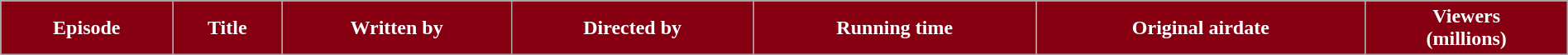<table class="wikitable plainrowheaders" style="width:100%;">
<tr style="color:#fff;">
<th style="background:#860012;">Episode</th>
<th style="background:#860012;">Title</th>
<th style="background:#860012;">Written by</th>
<th style="background:#860012;">Directed by</th>
<th style="background:#860012;">Running time</th>
<th style="background:#860012;">Original airdate</th>
<th style="background:#860012;">Viewers<br>(millions)<br>


</th>
</tr>
</table>
